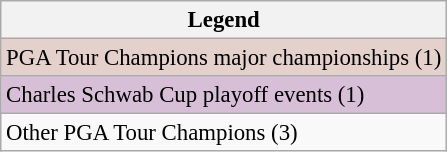<table class="wikitable" style="font-size:95%;">
<tr>
<th>Legend</th>
</tr>
<tr style="background:#e5d1cb;">
<td>PGA Tour Champions major championships (1)</td>
</tr>
<tr style="background:thistle">
<td>Charles Schwab Cup playoff events (1)</td>
</tr>
<tr>
<td>Other PGA Tour Champions (3)</td>
</tr>
</table>
